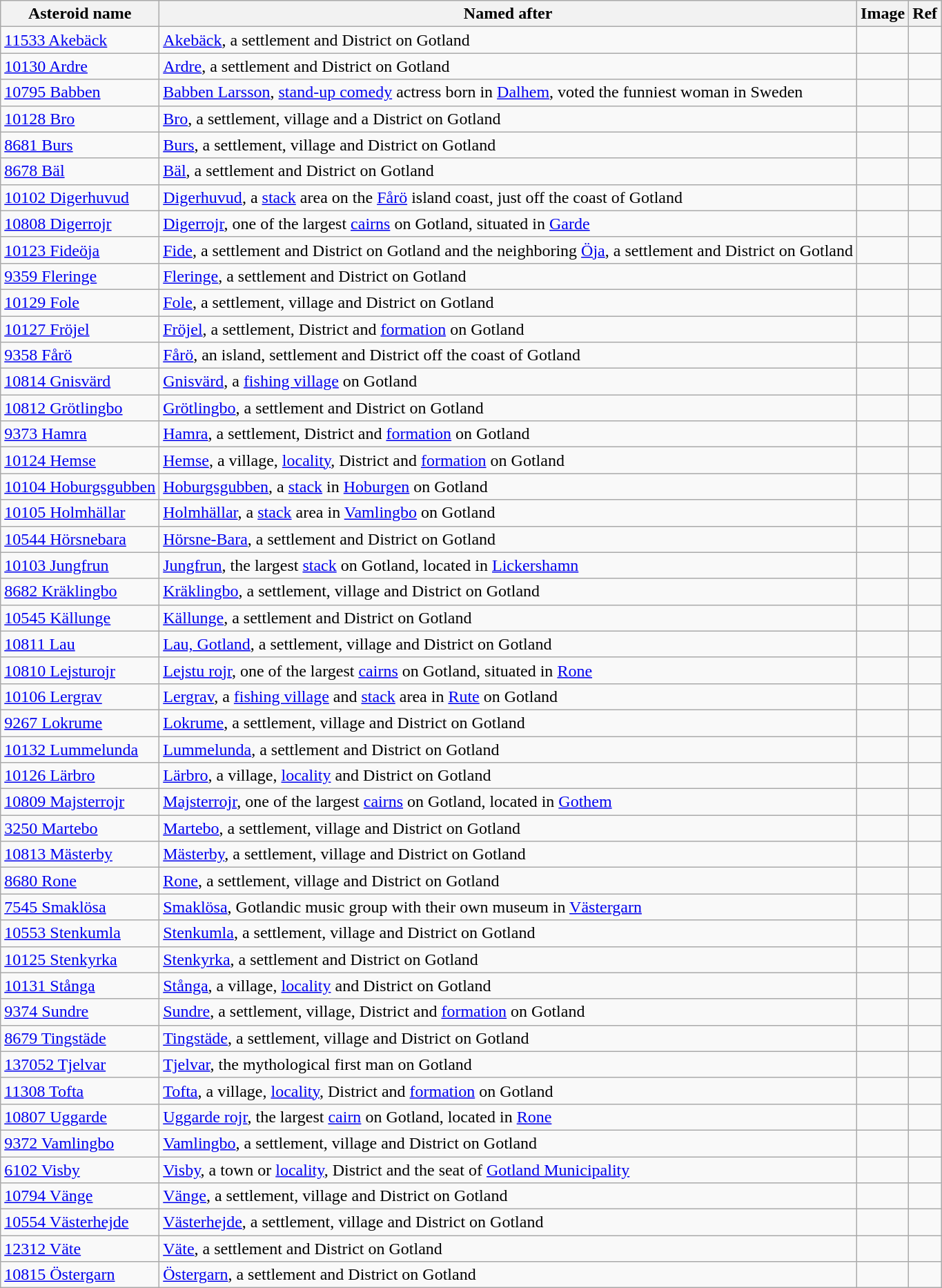<table class="wikitable sortable">
<tr>
<th>Asteroid name</th>
<th>Named after</th>
<th class="unsortable">Image</th>
<th class="unsortable">Ref</th>
</tr>
<tr>
<td><a href='#'>11533 Akebäck</a></td>
<td><a href='#'>Akebäck</a>, a settlement and District on Gotland</td>
<td></td>
<td></td>
</tr>
<tr>
<td><a href='#'>10130 Ardre</a></td>
<td><a href='#'>Ardre</a>, a settlement and District on Gotland</td>
<td></td>
<td></td>
</tr>
<tr>
<td><a href='#'>10795 Babben</a></td>
<td><a href='#'>Babben Larsson</a>, <a href='#'>stand-up comedy</a> actress born in <a href='#'>Dalhem</a>, voted the funniest woman in Sweden</td>
<td></td>
<td></td>
</tr>
<tr>
<td><a href='#'>10128 Bro</a></td>
<td><a href='#'>Bro</a>, a settlement, village and a District on Gotland</td>
<td></td>
<td></td>
</tr>
<tr>
<td><a href='#'>8681 Burs</a></td>
<td><a href='#'>Burs</a>, a settlement, village and District on Gotland</td>
<td></td>
<td></td>
</tr>
<tr>
<td><a href='#'>8678 Bäl</a></td>
<td><a href='#'>Bäl</a>, a settlement and District on Gotland</td>
<td></td>
<td></td>
</tr>
<tr>
<td><a href='#'>10102 Digerhuvud</a></td>
<td><a href='#'>Digerhuvud</a>, a <a href='#'>stack</a> area on the <a href='#'>Fårö</a> island coast, just off the coast of Gotland</td>
<td></td>
<td></td>
</tr>
<tr>
<td><a href='#'>10808 Digerrojr</a></td>
<td><a href='#'>Digerrojr</a>, one of the largest <a href='#'>cairns</a> on Gotland, situated in <a href='#'>Garde</a></td>
<td></td>
<td></td>
</tr>
<tr>
<td><a href='#'>10123 Fideöja</a></td>
<td><a href='#'>Fide</a>, a settlement and District on Gotland and the neighboring <a href='#'>Öja</a>, a settlement and District on Gotland</td>
<td></td>
<td></td>
</tr>
<tr>
<td><a href='#'>9359 Fleringe</a></td>
<td><a href='#'>Fleringe</a>, a settlement and District on Gotland</td>
<td></td>
<td></td>
</tr>
<tr>
<td><a href='#'>10129 Fole</a></td>
<td><a href='#'>Fole</a>, a settlement, village and District on Gotland</td>
<td></td>
<td></td>
</tr>
<tr>
<td><a href='#'>10127 Fröjel</a></td>
<td><a href='#'>Fröjel</a>, a settlement, District and <a href='#'>formation</a> on Gotland</td>
<td></td>
<td></td>
</tr>
<tr>
<td><a href='#'>9358 Fårö</a></td>
<td><a href='#'>Fårö</a>, an island, settlement and District off the coast of Gotland</td>
<td></td>
<td></td>
</tr>
<tr>
<td><a href='#'>10814 Gnisvärd</a></td>
<td><a href='#'>Gnisvärd</a>, a <a href='#'>fishing village</a> on Gotland</td>
<td></td>
<td></td>
</tr>
<tr>
<td><a href='#'>10812 Grötlingbo</a></td>
<td><a href='#'>Grötlingbo</a>, a settlement and District on Gotland</td>
<td></td>
<td></td>
</tr>
<tr>
<td><a href='#'>9373 Hamra</a></td>
<td><a href='#'>Hamra</a>, a settlement, District and <a href='#'>formation</a> on Gotland</td>
<td></td>
<td></td>
</tr>
<tr>
<td><a href='#'>10124 Hemse</a></td>
<td><a href='#'>Hemse</a>, a village, <a href='#'>locality</a>, District and <a href='#'>formation</a> on Gotland</td>
<td></td>
<td></td>
</tr>
<tr>
<td><a href='#'>10104 Hoburgsgubben</a></td>
<td><a href='#'>Hoburgsgubben</a>, a <a href='#'>stack</a> in <a href='#'>Hoburgen</a> on Gotland</td>
<td></td>
<td></td>
</tr>
<tr>
<td><a href='#'>10105 Holmhällar</a></td>
<td><a href='#'>Holmhällar</a>, a <a href='#'>stack</a> area in <a href='#'>Vamlingbo</a> on Gotland</td>
<td></td>
<td></td>
</tr>
<tr>
<td><a href='#'>10544 Hörsnebara</a></td>
<td><a href='#'>Hörsne-Bara</a>, a settlement and District on Gotland</td>
<td></td>
<td></td>
</tr>
<tr>
<td><a href='#'>10103 Jungfrun</a></td>
<td><a href='#'>Jungfrun</a>, the largest <a href='#'>stack</a> on Gotland, located in <a href='#'>Lickershamn</a></td>
<td></td>
<td></td>
</tr>
<tr>
<td><a href='#'>8682 Kräklingbo</a></td>
<td><a href='#'>Kräklingbo</a>, a settlement, village and District on Gotland</td>
<td></td>
<td></td>
</tr>
<tr>
<td><a href='#'>10545 Källunge</a></td>
<td><a href='#'>Källunge</a>, a settlement and District on Gotland</td>
<td></td>
<td></td>
</tr>
<tr>
<td><a href='#'>10811 Lau</a></td>
<td><a href='#'>Lau, Gotland</a>, a settlement, village and District on Gotland</td>
<td></td>
<td></td>
</tr>
<tr>
<td><a href='#'>10810 Lejsturojr</a></td>
<td><a href='#'>Lejstu rojr</a>, one of the largest <a href='#'>cairns</a> on Gotland, situated in <a href='#'>Rone</a></td>
<td></td>
<td></td>
</tr>
<tr>
<td><a href='#'>10106 Lergrav</a></td>
<td><a href='#'>Lergrav</a>, a <a href='#'>fishing village</a> and <a href='#'>stack</a> area in <a href='#'>Rute</a> on Gotland</td>
<td></td>
<td></td>
</tr>
<tr>
<td><a href='#'>9267 Lokrume</a></td>
<td><a href='#'>Lokrume</a>, a settlement, village and District on Gotland</td>
<td></td>
<td></td>
</tr>
<tr>
<td><a href='#'>10132 Lummelunda</a></td>
<td><a href='#'>Lummelunda</a>, a settlement and District on Gotland</td>
<td></td>
<td></td>
</tr>
<tr>
<td><a href='#'>10126 Lärbro</a></td>
<td><a href='#'>Lärbro</a>, a village, <a href='#'>locality</a> and District on Gotland</td>
<td></td>
<td></td>
</tr>
<tr>
<td><a href='#'>10809 Majsterrojr</a></td>
<td><a href='#'>Majsterrojr</a>, one of the largest <a href='#'>cairns</a> on Gotland, located in <a href='#'>Gothem</a></td>
<td></td>
<td></td>
</tr>
<tr>
<td><a href='#'>3250 Martebo</a></td>
<td><a href='#'>Martebo</a>, a settlement, village and District on Gotland</td>
<td></td>
<td></td>
</tr>
<tr>
<td><a href='#'>10813 Mästerby</a></td>
<td><a href='#'>Mästerby</a>, a settlement, village and District on Gotland</td>
<td></td>
<td></td>
</tr>
<tr>
<td><a href='#'>8680 Rone</a></td>
<td><a href='#'>Rone</a>, a settlement, village and District on Gotland</td>
<td></td>
<td></td>
</tr>
<tr>
<td><a href='#'>7545 Smaklösa</a></td>
<td><a href='#'>Smaklösa</a>, Gotlandic music group with their own museum in <a href='#'>Västergarn</a></td>
<td></td>
<td></td>
</tr>
<tr>
<td><a href='#'>10553 Stenkumla</a></td>
<td><a href='#'>Stenkumla</a>, a settlement, village and District on Gotland</td>
<td></td>
<td></td>
</tr>
<tr>
<td><a href='#'>10125 Stenkyrka</a></td>
<td><a href='#'>Stenkyrka</a>, a settlement and District on Gotland</td>
<td></td>
<td></td>
</tr>
<tr>
<td><a href='#'>10131 Stånga</a></td>
<td><a href='#'>Stånga</a>, a village, <a href='#'>locality</a> and District on Gotland</td>
<td></td>
<td></td>
</tr>
<tr>
<td><a href='#'>9374 Sundre</a></td>
<td><a href='#'>Sundre</a>, a settlement, village, District and <a href='#'>formation</a> on Gotland</td>
<td></td>
<td></td>
</tr>
<tr>
<td><a href='#'>8679 Tingstäde</a></td>
<td><a href='#'>Tingstäde</a>, a settlement, village and District on Gotland</td>
<td></td>
<td></td>
</tr>
<tr>
<td><a href='#'>137052 Tjelvar</a></td>
<td><a href='#'>Tjelvar</a>, the mythological first man on Gotland</td>
<td></td>
<td></td>
</tr>
<tr>
<td><a href='#'>11308 Tofta</a></td>
<td><a href='#'>Tofta</a>, a village, <a href='#'>locality</a>, District and <a href='#'>formation</a> on Gotland</td>
<td></td>
<td></td>
</tr>
<tr>
<td><a href='#'>10807 Uggarde</a></td>
<td><a href='#'>Uggarde rojr</a>, the largest <a href='#'>cairn</a> on Gotland, located in <a href='#'>Rone</a></td>
<td></td>
<td></td>
</tr>
<tr>
<td><a href='#'>9372 Vamlingbo</a></td>
<td><a href='#'>Vamlingbo</a>, a settlement, village and District on Gotland</td>
<td></td>
<td></td>
</tr>
<tr>
<td><a href='#'>6102 Visby</a></td>
<td><a href='#'>Visby</a>, a town or <a href='#'>locality</a>, District and the seat of <a href='#'>Gotland Municipality</a></td>
<td></td>
<td></td>
</tr>
<tr>
<td><a href='#'>10794 Vänge</a></td>
<td><a href='#'>Vänge</a>, a settlement, village and District on Gotland</td>
<td></td>
<td></td>
</tr>
<tr>
<td><a href='#'>10554 Västerhejde</a></td>
<td><a href='#'>Västerhejde</a>, a settlement, village and District on Gotland</td>
<td></td>
<td></td>
</tr>
<tr>
<td><a href='#'>12312 Väte</a></td>
<td><a href='#'>Väte</a>, a settlement and District on Gotland</td>
<td></td>
<td></td>
</tr>
<tr>
<td><a href='#'>10815 Östergarn</a></td>
<td><a href='#'>Östergarn</a>, a settlement and District on Gotland</td>
<td></td>
<td></td>
</tr>
</table>
